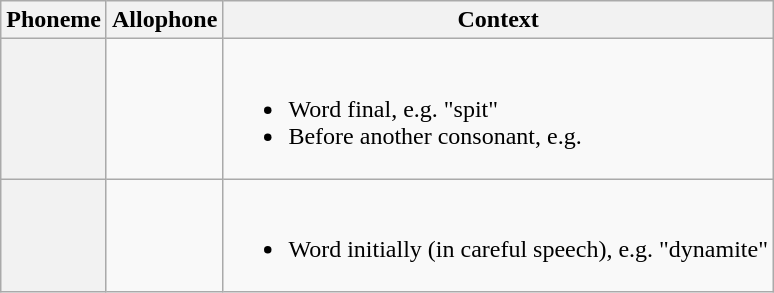<table class="wikitable">
<tr>
<th>Phoneme</th>
<th>Allophone</th>
<th>Context</th>
</tr>
<tr>
<th></th>
<td></td>
<td><br><ul><li>Word final, e.g.   "spit"</li><li>Before another consonant, e.g.  </li></ul></td>
</tr>
<tr>
<th></th>
<td></td>
<td><br><ul><li>Word initially (in careful speech), e.g.   "dynamite"</li></ul></td>
</tr>
</table>
